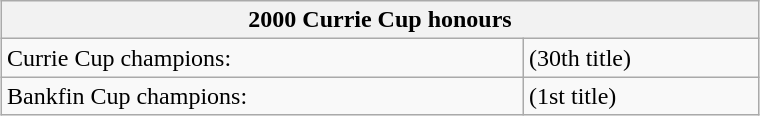<table class="wikitable" style="text-align:left; font-size:100%; width:40%; margin:1em auto 1em auto;">
<tr>
<th colspan=2><strong>2000 Currie Cup honours</strong></th>
</tr>
<tr>
<td>Currie Cup champions:</td>
<td> (30th title)</td>
</tr>
<tr>
<td>Bankfin Cup champions:</td>
<td> (1st title)</td>
</tr>
</table>
